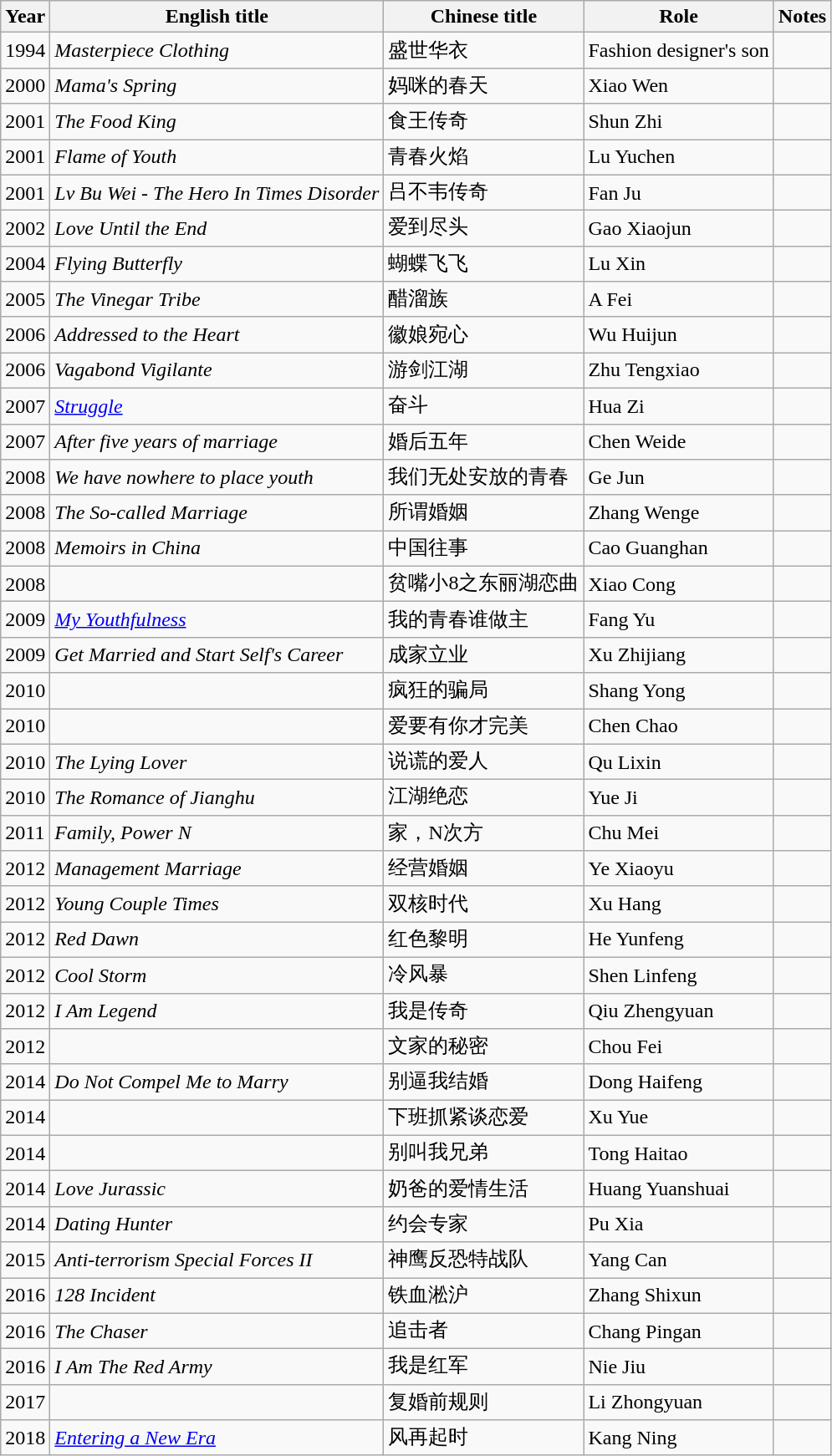<table class="wikitable sortable">
<tr>
<th>Year</th>
<th>English title</th>
<th>Chinese title</th>
<th>Role</th>
<th>Notes</th>
</tr>
<tr>
<td>1994</td>
<td><em>Masterpiece Clothing</em></td>
<td>盛世华衣</td>
<td>Fashion designer's son</td>
<td></td>
</tr>
<tr>
<td>2000</td>
<td><em>Mama's Spring</em></td>
<td>妈咪的春天</td>
<td>Xiao Wen</td>
<td></td>
</tr>
<tr>
<td>2001</td>
<td><em>The Food King</em></td>
<td>食王传奇</td>
<td>Shun Zhi</td>
<td></td>
</tr>
<tr>
<td>2001</td>
<td><em>Flame of Youth</em></td>
<td>青春火焰</td>
<td>Lu Yuchen</td>
<td></td>
</tr>
<tr>
<td>2001</td>
<td><em> Lv Bu Wei - The Hero In Times Disorder</em></td>
<td>吕不韦传奇</td>
<td>Fan Ju</td>
<td></td>
</tr>
<tr>
<td>2002</td>
<td><em>Love Until the End</em></td>
<td>爱到尽头</td>
<td>Gao Xiaojun</td>
<td></td>
</tr>
<tr>
<td>2004</td>
<td><em>Flying Butterfly</em></td>
<td>蝴蝶飞飞</td>
<td>Lu Xin</td>
<td></td>
</tr>
<tr>
<td>2005</td>
<td><em>The Vinegar Tribe</em></td>
<td>醋溜族</td>
<td>A Fei</td>
<td></td>
</tr>
<tr>
<td>2006</td>
<td><em>Addressed to the Heart</em></td>
<td>徽娘宛心</td>
<td>Wu Huijun</td>
<td></td>
</tr>
<tr>
<td>2006</td>
<td><em>Vagabond Vigilante</em></td>
<td>游剑江湖</td>
<td>Zhu Tengxiao</td>
<td></td>
</tr>
<tr>
<td>2007</td>
<td><em><a href='#'>Struggle</a></em></td>
<td>奋斗</td>
<td>Hua Zi</td>
<td></td>
</tr>
<tr>
<td>2007</td>
<td><em>After five years of marriage</em></td>
<td>婚后五年</td>
<td>Chen Weide</td>
<td></td>
</tr>
<tr>
<td>2008</td>
<td><em>We have nowhere to place youth</em></td>
<td>我们无处安放的青春</td>
<td>Ge Jun</td>
<td></td>
</tr>
<tr>
<td>2008</td>
<td><em>The So-called Marriage</em></td>
<td>所谓婚姻</td>
<td>Zhang Wenge</td>
<td></td>
</tr>
<tr>
<td>2008</td>
<td><em>Memoirs in China</em></td>
<td>中国往事</td>
<td>Cao Guanghan</td>
<td></td>
</tr>
<tr>
<td>2008</td>
<td></td>
<td>贫嘴小8之东丽湖恋曲</td>
<td>Xiao Cong</td>
<td></td>
</tr>
<tr>
<td>2009</td>
<td><em><a href='#'>My Youthfulness</a></em></td>
<td>我的青春谁做主</td>
<td>Fang Yu</td>
<td></td>
</tr>
<tr>
<td>2009</td>
<td><em>Get Married and Start Self's Career</em></td>
<td>成家立业</td>
<td>Xu Zhijiang</td>
<td></td>
</tr>
<tr>
<td>2010</td>
<td></td>
<td>疯狂的骗局</td>
<td>Shang Yong</td>
<td></td>
</tr>
<tr>
<td>2010</td>
<td></td>
<td>爱要有你才完美</td>
<td>Chen Chao</td>
<td></td>
</tr>
<tr>
<td>2010</td>
<td><em>The Lying Lover</em></td>
<td>说谎的爱人</td>
<td>Qu Lixin</td>
<td></td>
</tr>
<tr>
<td>2010</td>
<td><em>The Romance of Jianghu</em></td>
<td>江湖绝恋</td>
<td>Yue Ji</td>
<td></td>
</tr>
<tr>
<td>2011</td>
<td><em>Family, Power N</em></td>
<td>家，N次方</td>
<td>Chu Mei</td>
<td></td>
</tr>
<tr>
<td>2012</td>
<td><em>Management Marriage</em></td>
<td>经营婚姻</td>
<td>Ye Xiaoyu</td>
<td></td>
</tr>
<tr>
<td>2012</td>
<td><em>Young Couple Times</em></td>
<td>双核时代</td>
<td>Xu Hang</td>
<td></td>
</tr>
<tr>
<td>2012</td>
<td><em>Red Dawn</em></td>
<td>红色黎明</td>
<td>He Yunfeng</td>
<td></td>
</tr>
<tr>
<td>2012</td>
<td><em>Cool Storm</em></td>
<td>冷风暴</td>
<td>Shen Linfeng</td>
<td></td>
</tr>
<tr>
<td>2012</td>
<td><em>I Am Legend</em></td>
<td>我是传奇</td>
<td>Qiu Zhengyuan</td>
<td></td>
</tr>
<tr>
<td>2012</td>
<td></td>
<td>文家的秘密</td>
<td>Chou Fei</td>
<td></td>
</tr>
<tr>
<td>2014</td>
<td><em>Do Not Compel Me to Marry</em></td>
<td>别逼我结婚</td>
<td>Dong Haifeng</td>
<td></td>
</tr>
<tr>
<td>2014</td>
<td></td>
<td>下班抓紧谈恋爱</td>
<td>Xu Yue</td>
<td></td>
</tr>
<tr>
<td>2014</td>
<td></td>
<td>别叫我兄弟</td>
<td>Tong Haitao</td>
<td></td>
</tr>
<tr>
<td>2014</td>
<td><em> Love Jurassic</em></td>
<td>奶爸的爱情生活</td>
<td>Huang Yuanshuai</td>
<td></td>
</tr>
<tr>
<td>2014</td>
<td><em>Dating Hunter</em></td>
<td>约会专家</td>
<td>Pu Xia</td>
<td></td>
</tr>
<tr>
<td>2015</td>
<td><em>Anti-terrorism Special Forces II</em></td>
<td>神鹰反恐特战队</td>
<td>Yang Can</td>
<td></td>
</tr>
<tr>
<td>2016</td>
<td><em>128 Incident</em></td>
<td>铁血淞沪</td>
<td>Zhang Shixun</td>
<td></td>
</tr>
<tr>
<td>2016</td>
<td><em>The Chaser</em></td>
<td>追击者</td>
<td>Chang Pingan</td>
<td></td>
</tr>
<tr>
<td>2016</td>
<td><em>I Am The Red Army</em></td>
<td>我是红军</td>
<td>Nie Jiu</td>
<td></td>
</tr>
<tr>
<td>2017</td>
<td></td>
<td>复婚前规则</td>
<td>Li Zhongyuan</td>
<td></td>
</tr>
<tr>
<td>2018</td>
<td><em><a href='#'>Entering a New Era</a></em></td>
<td>风再起时</td>
<td>Kang Ning</td>
<td></td>
</tr>
</table>
